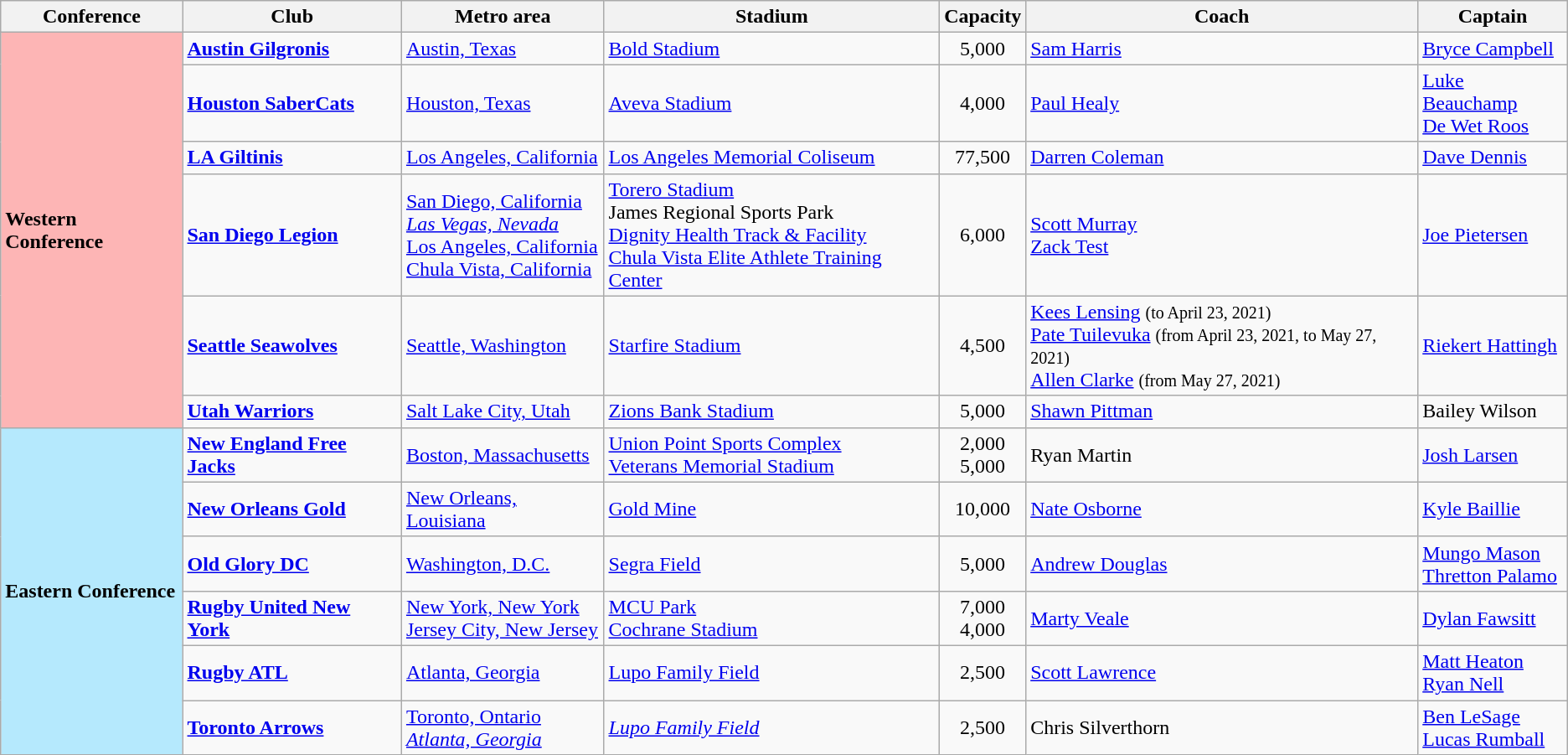<table class="wikitable sortable">
<tr>
<th>Conference</th>
<th>Club</th>
<th>Metro area</th>
<th>Stadium</th>
<th>Capacity</th>
<th>Coach</th>
<th>Captain</th>
</tr>
<tr>
<td style="background:#fdb5b5;"  rowspan="6"><strong>Western Conference</strong></td>
<td><strong><a href='#'>Austin Gilgronis</a></strong></td>
<td><a href='#'>Austin, Texas</a></td>
<td><a href='#'>Bold Stadium</a></td>
<td align=center>5,000</td>
<td> <a href='#'>Sam Harris</a></td>
<td> <a href='#'>Bryce Campbell</a></td>
</tr>
<tr>
<td><strong><a href='#'>Houston SaberCats</a></strong></td>
<td><a href='#'>Houston, Texas</a></td>
<td><a href='#'>Aveva Stadium</a></td>
<td align=center>4,000</td>
<td> <a href='#'>Paul Healy</a></td>
<td> <a href='#'>Luke Beauchamp</a> <br>  <a href='#'>De Wet Roos</a></td>
</tr>
<tr>
<td><strong><a href='#'>LA Giltinis</a></strong></td>
<td><a href='#'>Los Angeles, California</a></td>
<td><a href='#'>Los Angeles Memorial Coliseum</a></td>
<td align=center>77,500</td>
<td> <a href='#'>Darren Coleman</a></td>
<td> <a href='#'>Dave Dennis</a></td>
</tr>
<tr>
<td><strong><a href='#'>San Diego Legion</a></strong></td>
<td><a href='#'>San Diego, California</a><br><em><a href='#'>Las Vegas, Nevada</a></em> <br> <a href='#'>Los Angeles, California</a> <br> <a href='#'>Chula Vista, California</a></td>
<td><a href='#'>Torero Stadium</a> <br> James Regional Sports Park <br> <a href='#'>Dignity Health Track & Facility</a> <br> <a href='#'>Chula Vista Elite Athlete Training Center</a></td>
<td align="center">6,000</td>
<td> <a href='#'>Scott Murray</a> <br>  <a href='#'>Zack Test</a></td>
<td> <a href='#'>Joe Pietersen</a></td>
</tr>
<tr>
<td><strong><a href='#'>Seattle Seawolves</a></strong></td>
<td><a href='#'>Seattle, Washington</a></td>
<td><a href='#'>Starfire Stadium</a></td>
<td align="center">4,500</td>
<td> <a href='#'>Kees Lensing</a> <small>(to April 23, 2021)</small> <br>  <a href='#'>Pate Tuilevuka</a> <small>(from April 23, 2021, to May 27, 2021)</small> <br>  <a href='#'>Allen Clarke</a> <small>(from May 27, 2021)</small></td>
<td> <a href='#'>Riekert Hattingh</a></td>
</tr>
<tr>
<td><strong><a href='#'>Utah Warriors</a></strong></td>
<td><a href='#'>Salt Lake City, Utah</a></td>
<td><a href='#'>Zions Bank Stadium</a></td>
<td align="center">5,000</td>
<td> <a href='#'>Shawn Pittman</a></td>
<td> Bailey Wilson</td>
</tr>
<tr>
<td style="background:#b5e9fd;" rowspan="7"><strong>Eastern Conference</strong></td>
<td><strong><a href='#'>New England Free Jacks</a></strong></td>
<td><a href='#'>Boston, Massachusetts</a></td>
<td><a href='#'>Union Point Sports Complex</a><br><a href='#'>Veterans Memorial Stadium</a></td>
<td align=center>2,000<br>5,000</td>
<td> Ryan Martin</td>
<td> <a href='#'>Josh Larsen</a></td>
</tr>
<tr>
<td><strong><a href='#'>New Orleans Gold</a></strong></td>
<td><a href='#'>New Orleans, Louisiana</a></td>
<td style="padding-right:2px;"><a href='#'>Gold Mine</a></td>
<td align=center>10,000</td>
<td> <a href='#'>Nate Osborne</a></td>
<td> <a href='#'>Kyle Baillie</a></td>
</tr>
<tr>
<td><strong><a href='#'>Old Glory DC</a></strong></td>
<td><a href='#'>Washington, D.C.</a></td>
<td><a href='#'>Segra Field</a></td>
<td align=center>5,000</td>
<td> <a href='#'>Andrew Douglas</a></td>
<td> <a href='#'>Mungo Mason</a> <br>  <a href='#'>Thretton Palamo</a></td>
</tr>
<tr>
<td><strong><a href='#'>Rugby United New York</a></strong></td>
<td><a href='#'>New York, New York</a> <br> <a href='#'>Jersey City, New Jersey</a></td>
<td><a href='#'>MCU Park</a> <br>	<a href='#'>Cochrane Stadium</a></td>
<td align=center>7,000 <br> 4,000</td>
<td> <a href='#'>Marty Veale</a></td>
<td> <a href='#'>Dylan Fawsitt</a></td>
</tr>
<tr>
<td><strong><a href='#'>Rugby ATL</a></strong></td>
<td><a href='#'>Atlanta, Georgia</a></td>
<td><a href='#'>Lupo Family Field</a></td>
<td align=center>2,500</td>
<td> <a href='#'>Scott Lawrence</a></td>
<td> <a href='#'>Matt Heaton</a> <br>  <a href='#'>Ryan Nell</a></td>
</tr>
<tr>
<td rowspan="2"><strong><a href='#'>Toronto Arrows</a></strong></td>
<td rowspan="2"><a href='#'>Toronto, Ontario</a><br><em><a href='#'>Atlanta, Georgia</a></em></td>
<td rowspan=2><em><a href='#'>Lupo Family Field</a></em></td>
<td align=center>2,500</td>
<td rowspan=2> Chris Silverthorn</td>
<td rowspan=2> <a href='#'>Ben LeSage</a> <br>  <a href='#'>Lucas Rumball</a></td>
</tr>
</table>
